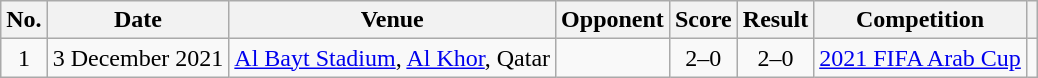<table class="wikitable sortable">
<tr>
<th scope="col">No.</th>
<th scope="col">Date</th>
<th scope="col">Venue</th>
<th scope="col">Opponent</th>
<th scope="col">Score</th>
<th scope="col">Result</th>
<th scope="col">Competition</th>
<th scope="col" class="unsortable"></th>
</tr>
<tr>
<td align="center">1</td>
<td>3 December 2021</td>
<td><a href='#'>Al Bayt Stadium</a>, <a href='#'>Al Khor</a>, Qatar</td>
<td></td>
<td align="center">2–0</td>
<td align="center">2–0</td>
<td><a href='#'>2021 FIFA Arab Cup</a></td>
<td></td>
</tr>
</table>
